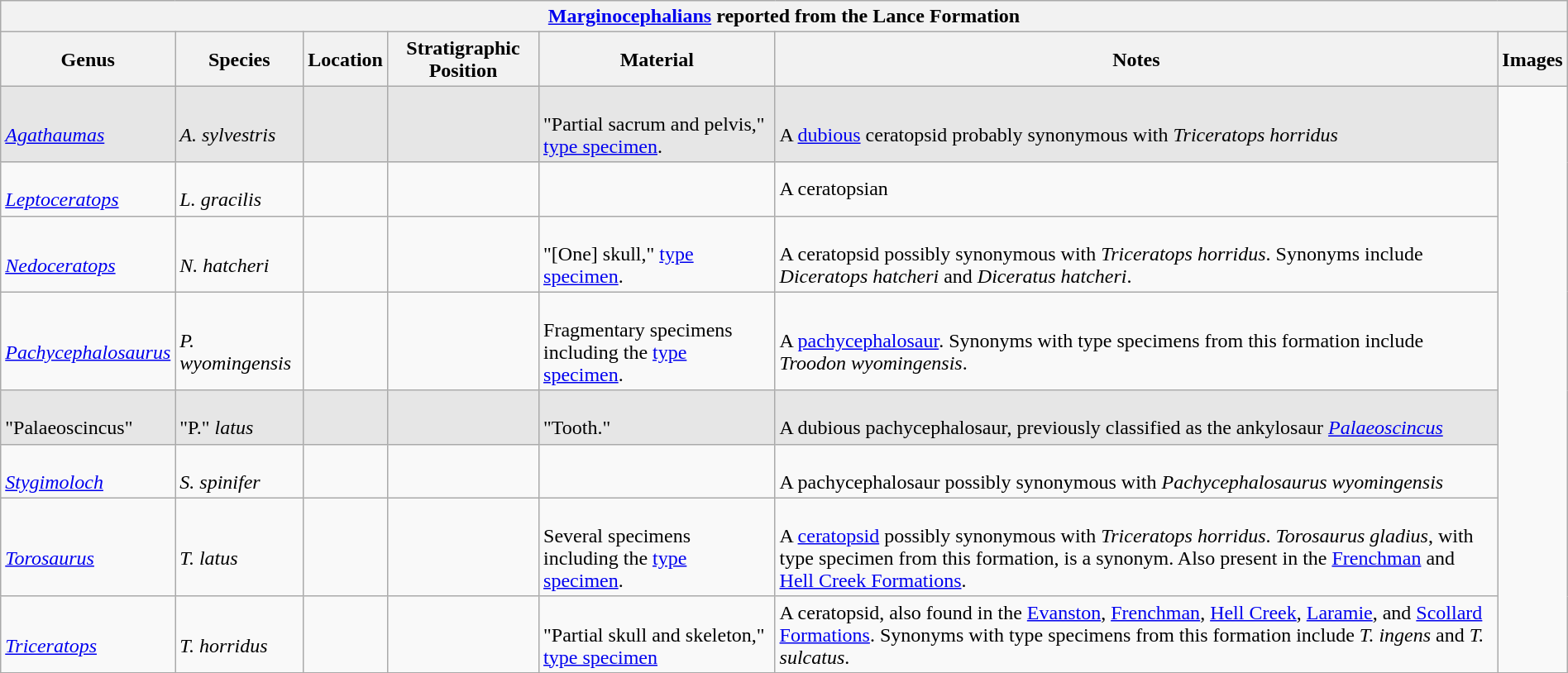<table class="wikitable" align="center" width="100%">
<tr>
<th colspan="7" align="center"><strong><a href='#'>Marginocephalians</a> reported from the Lance Formation</strong></th>
</tr>
<tr>
<th>Genus</th>
<th>Species</th>
<th>Location</th>
<th>Stratigraphic Position</th>
<th>Material</th>
<th>Notes</th>
<th>Images</th>
</tr>
<tr>
<td style="background:#E6E6E6;"><br><em><a href='#'>Agathaumas</a></em></td>
<td style="background:#E6E6E6;"><br><em>A. sylvestris</em></td>
<td style="background:#E6E6E6;"></td>
<td style="background:#E6E6E6;"></td>
<td style="background:#E6E6E6;"><br>"Partial sacrum and pelvis," <a href='#'>type specimen</a>.</td>
<td style="background:#E6E6E6;"><br>A <a href='#'>dubious</a> ceratopsid probably synonymous with <em>Triceratops horridus</em></td>
<td rowspan=99><br>




</td>
</tr>
<tr>
<td><br><em><a href='#'>Leptoceratops</a></em></td>
<td><br><em>L. gracilis</em></td>
<td></td>
<td></td>
<td></td>
<td>A ceratopsian</td>
</tr>
<tr>
<td><br><em><a href='#'>Nedoceratops</a></em></td>
<td><br><em>N. hatcheri</em></td>
<td></td>
<td></td>
<td><br>"[One] skull," <a href='#'>type specimen</a>.</td>
<td><br>A ceratopsid possibly synonymous with <em>Triceratops horridus</em>. Synonyms include <em>Diceratops hatcheri</em> and <em>Diceratus hatcheri</em>.</td>
</tr>
<tr>
<td><br><em><a href='#'>Pachycephalosaurus</a></em></td>
<td><br><em>P. wyomingensis</em></td>
<td></td>
<td></td>
<td><br>Fragmentary specimens including the <a href='#'>type specimen</a>.</td>
<td><br>A <a href='#'>pachycephalosaur</a>. Synonyms with type specimens from this formation include <em>Troodon wyomingensis</em>.</td>
</tr>
<tr>
<td style="background:#E6E6E6;"><br>"Palaeoscincus"</td>
<td style="background:#E6E6E6;"><br>"P." <em>latus</em></td>
<td style="background:#E6E6E6;"></td>
<td style="background:#E6E6E6;"></td>
<td style="background:#E6E6E6;"><br>"Tooth."</td>
<td style="background:#E6E6E6;"><br>A dubious pachycephalosaur, previously classified as the ankylosaur <em><a href='#'>Palaeoscincus</a></em></td>
</tr>
<tr>
<td><br><em><a href='#'>Stygimoloch</a></em></td>
<td><br><em>S. spinifer</em></td>
<td></td>
<td></td>
<td></td>
<td><br>A pachycephalosaur possibly synonymous with <em>Pachycephalosaurus wyomingensis</em></td>
</tr>
<tr>
<td><br><em><a href='#'>Torosaurus</a></em></td>
<td><br><em>T. latus</em></td>
<td></td>
<td></td>
<td><br>Several specimens including the <a href='#'>type specimen</a>.</td>
<td><br>A <a href='#'>ceratopsid</a> possibly synonymous with <em>Triceratops horridus</em>. <em>Torosaurus gladius</em>, with type specimen from this formation, is a synonym. Also present in the <a href='#'>Frenchman</a> and <a href='#'>Hell Creek Formations</a>.</td>
</tr>
<tr>
<td rowspan="2"><br><em><a href='#'>Triceratops</a></em></td>
<td><br><em>T. horridus</em></td>
<td></td>
<td></td>
<td><br>"Partial skull and skeleton," <a href='#'>type specimen</a></td>
<td>A ceratopsid, also found in the <a href='#'>Evanston</a>, <a href='#'>Frenchman</a>, <a href='#'>Hell Creek</a>, <a href='#'>Laramie</a>, and <a href='#'>Scollard Formations</a>. Synonyms with type specimens from this formation include <em>T. ingens</em> and <em>T. sulcatus</em>.</td>
</tr>
<tr>
</tr>
</table>
